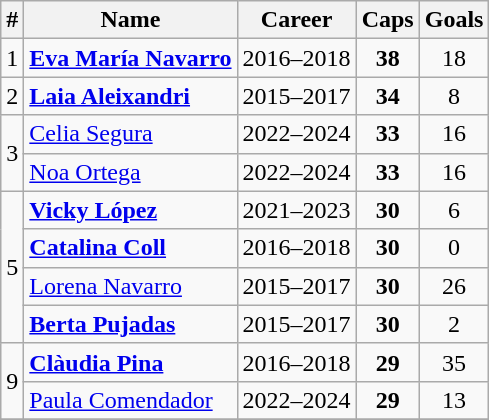<table class="wikitable" style="text-align: center;">
<tr>
<th>#</th>
<th>Name</th>
<th>Career</th>
<th>Caps</th>
<th>Goals</th>
</tr>
<tr>
<td>1</td>
<td align="left"><strong><a href='#'>Eva María Navarro</a></strong></td>
<td>2016–2018</td>
<td><strong>38</strong></td>
<td>18</td>
</tr>
<tr>
<td>2</td>
<td align="left"><strong><a href='#'>Laia Aleixandri</a></strong></td>
<td>2015–2017</td>
<td><strong>34</strong></td>
<td>8</td>
</tr>
<tr>
<td rowspan=2>3</td>
<td align="left"><a href='#'>Celia Segura</a></td>
<td>2022–2024</td>
<td><strong>33</strong></td>
<td>16</td>
</tr>
<tr>
<td align="left"><a href='#'>Noa Ortega</a></td>
<td>2022–2024</td>
<td><strong>33</strong></td>
<td>16</td>
</tr>
<tr>
<td rowspan=4>5</td>
<td align="left"><strong><a href='#'>Vicky López</a></strong></td>
<td>2021–2023</td>
<td><strong>30</strong></td>
<td>6</td>
</tr>
<tr>
<td align="left"><strong><a href='#'>Catalina Coll</a></strong></td>
<td>2016–2018</td>
<td><strong>30</strong></td>
<td>0</td>
</tr>
<tr>
<td align="left"><a href='#'>Lorena Navarro</a></td>
<td>2015–2017</td>
<td><strong>30</strong></td>
<td>26</td>
</tr>
<tr>
<td align="left"><strong><a href='#'>Berta Pujadas</a></strong></td>
<td>2015–2017</td>
<td><strong>30</strong></td>
<td>2</td>
</tr>
<tr>
<td rowspan=2>9</td>
<td align="left"><strong><a href='#'>Clàudia Pina</a></strong></td>
<td>2016–2018</td>
<td><strong>29</strong></td>
<td>35</td>
</tr>
<tr>
<td align="left"><a href='#'>Paula Comendador</a></td>
<td>2022–2024</td>
<td><strong>29</strong></td>
<td>13</td>
</tr>
<tr>
</tr>
</table>
